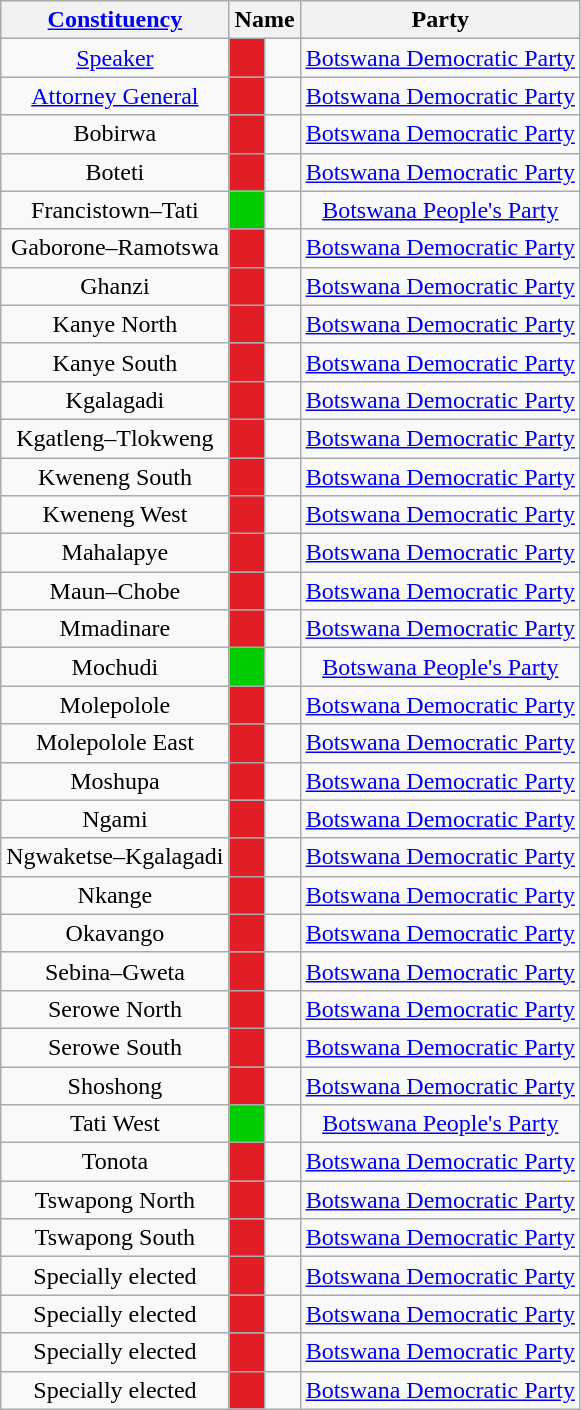<table class="wikitable" style="text-align:center">
<tr>
<th><a href='#'>Constituency</a></th>
<th colspan="2">Name</th>
<th>Party</th>
</tr>
<tr>
<td><a href='#'>Speaker</a></td>
<td style="background:#E11E26"></td>
<td></td>
<td><a href='#'>Botswana Democratic Party</a></td>
</tr>
<tr>
<td><a href='#'>Attorney General</a></td>
<td style="background:#E11E26"></td>
<td></td>
<td><a href='#'>Botswana Democratic Party</a></td>
</tr>
<tr>
<td>Bobirwa</td>
<td style="background:#E11E26"></td>
<td></td>
<td><a href='#'>Botswana Democratic Party</a></td>
</tr>
<tr>
<td>Boteti</td>
<td style="background:#E11E26"></td>
<td></td>
<td><a href='#'>Botswana Democratic Party</a></td>
</tr>
<tr>
<td>Francistown–Tati</td>
<td style="background:#00cc00"></td>
<td></td>
<td><a href='#'>Botswana People's Party</a></td>
</tr>
<tr>
<td>Gaborone–Ramotswa</td>
<td style="background:#E11E26"></td>
<td></td>
<td><a href='#'>Botswana Democratic Party</a></td>
</tr>
<tr>
<td>Ghanzi</td>
<td style="background:#E11E26"></td>
<td></td>
<td><a href='#'>Botswana Democratic Party</a></td>
</tr>
<tr>
<td>Kanye North</td>
<td style="background:#E11E26"></td>
<td></td>
<td><a href='#'>Botswana Democratic Party</a></td>
</tr>
<tr>
<td>Kanye South</td>
<td style="background:#E11E26"></td>
<td></td>
<td><a href='#'>Botswana Democratic Party</a></td>
</tr>
<tr>
<td>Kgalagadi</td>
<td style="background:#E11E26"></td>
<td></td>
<td><a href='#'>Botswana Democratic Party</a></td>
</tr>
<tr>
<td>Kgatleng–Tlokweng</td>
<td style="background:#E11E26"></td>
<td></td>
<td><a href='#'>Botswana Democratic Party</a></td>
</tr>
<tr>
<td>Kweneng South</td>
<td style="background:#E11E26"></td>
<td></td>
<td><a href='#'>Botswana Democratic Party</a></td>
</tr>
<tr>
<td>Kweneng West</td>
<td style="background:#E11E26"></td>
<td></td>
<td><a href='#'>Botswana Democratic Party</a></td>
</tr>
<tr>
<td>Mahalapye</td>
<td style="background:#E11E26"></td>
<td></td>
<td><a href='#'>Botswana Democratic Party</a></td>
</tr>
<tr>
<td>Maun–Chobe</td>
<td style="background:#E11E26"></td>
<td></td>
<td><a href='#'>Botswana Democratic Party</a></td>
</tr>
<tr>
<td>Mmadinare</td>
<td style="background:#E11E26"></td>
<td></td>
<td><a href='#'>Botswana Democratic Party</a></td>
</tr>
<tr>
<td>Mochudi</td>
<td style="background:#00cc00"></td>
<td></td>
<td><a href='#'>Botswana People's Party</a></td>
</tr>
<tr>
<td>Molepolole</td>
<td style="background:#E11E26"></td>
<td></td>
<td><a href='#'>Botswana Democratic Party</a></td>
</tr>
<tr>
<td>Molepolole East</td>
<td style="background:#E11E26"></td>
<td></td>
<td><a href='#'>Botswana Democratic Party</a></td>
</tr>
<tr>
<td>Moshupa</td>
<td style="background:#E11E26"></td>
<td></td>
<td><a href='#'>Botswana Democratic Party</a></td>
</tr>
<tr>
<td>Ngami</td>
<td style="background:#E11E26"></td>
<td></td>
<td><a href='#'>Botswana Democratic Party</a></td>
</tr>
<tr>
<td>Ngwaketse–Kgalagadi</td>
<td style="background:#E11E26"></td>
<td></td>
<td><a href='#'>Botswana Democratic Party</a></td>
</tr>
<tr>
<td>Nkange</td>
<td style="background:#E11E26"></td>
<td></td>
<td><a href='#'>Botswana Democratic Party</a></td>
</tr>
<tr>
<td>Okavango</td>
<td style="background:#E11E26"></td>
<td></td>
<td><a href='#'>Botswana Democratic Party</a></td>
</tr>
<tr>
<td>Sebina–Gweta</td>
<td style="background:#E11E26"></td>
<td></td>
<td><a href='#'>Botswana Democratic Party</a></td>
</tr>
<tr>
<td>Serowe North</td>
<td style="background:#E11E26"></td>
<td></td>
<td><a href='#'>Botswana Democratic Party</a></td>
</tr>
<tr>
<td>Serowe South</td>
<td style="background:#E11E26"></td>
<td></td>
<td><a href='#'>Botswana Democratic Party</a></td>
</tr>
<tr>
<td>Shoshong</td>
<td style="background:#E11E26"></td>
<td></td>
<td><a href='#'>Botswana Democratic Party</a></td>
</tr>
<tr>
<td>Tati West</td>
<td style="background:#00cc00"></td>
<td></td>
<td><a href='#'>Botswana People's Party</a></td>
</tr>
<tr>
<td>Tonota</td>
<td style="background:#E11E26"></td>
<td></td>
<td><a href='#'>Botswana Democratic Party</a></td>
</tr>
<tr>
<td>Tswapong North</td>
<td style="background:#E11E26"></td>
<td></td>
<td><a href='#'>Botswana Democratic Party</a></td>
</tr>
<tr>
<td>Tswapong South</td>
<td style="background:#E11E26"></td>
<td></td>
<td><a href='#'>Botswana Democratic Party</a></td>
</tr>
<tr>
<td>Specially elected</td>
<td style="background:#E11E26"></td>
<td></td>
<td><a href='#'>Botswana Democratic Party</a></td>
</tr>
<tr>
<td>Specially elected</td>
<td style="background:#E11E26"></td>
<td></td>
<td><a href='#'>Botswana Democratic Party</a></td>
</tr>
<tr>
<td>Specially elected</td>
<td style="background:#E11E26"></td>
<td></td>
<td><a href='#'>Botswana Democratic Party</a></td>
</tr>
<tr>
<td>Specially elected</td>
<td style="background:#E11E26"></td>
<td></td>
<td><a href='#'>Botswana Democratic Party</a></td>
</tr>
</table>
